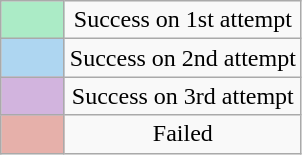<table class="wikitable" style="text-align: center">
<tr>
<td style="background:#abebc6; width:35px;"></td>
<td>Success on 1st attempt</td>
</tr>
<tr>
<td style="background:#aed6f1; style=;"width:35;"></td>
<td>Success on 2nd attempt</td>
</tr>
<tr>
<td style="background:#d2b4de; style=;"width:35;"></td>
<td>Success on 3rd attempt</td>
</tr>
<tr>
<td style="background:#e6b0aa; style=;"width:35;"></td>
<td>Failed</td>
</tr>
</table>
